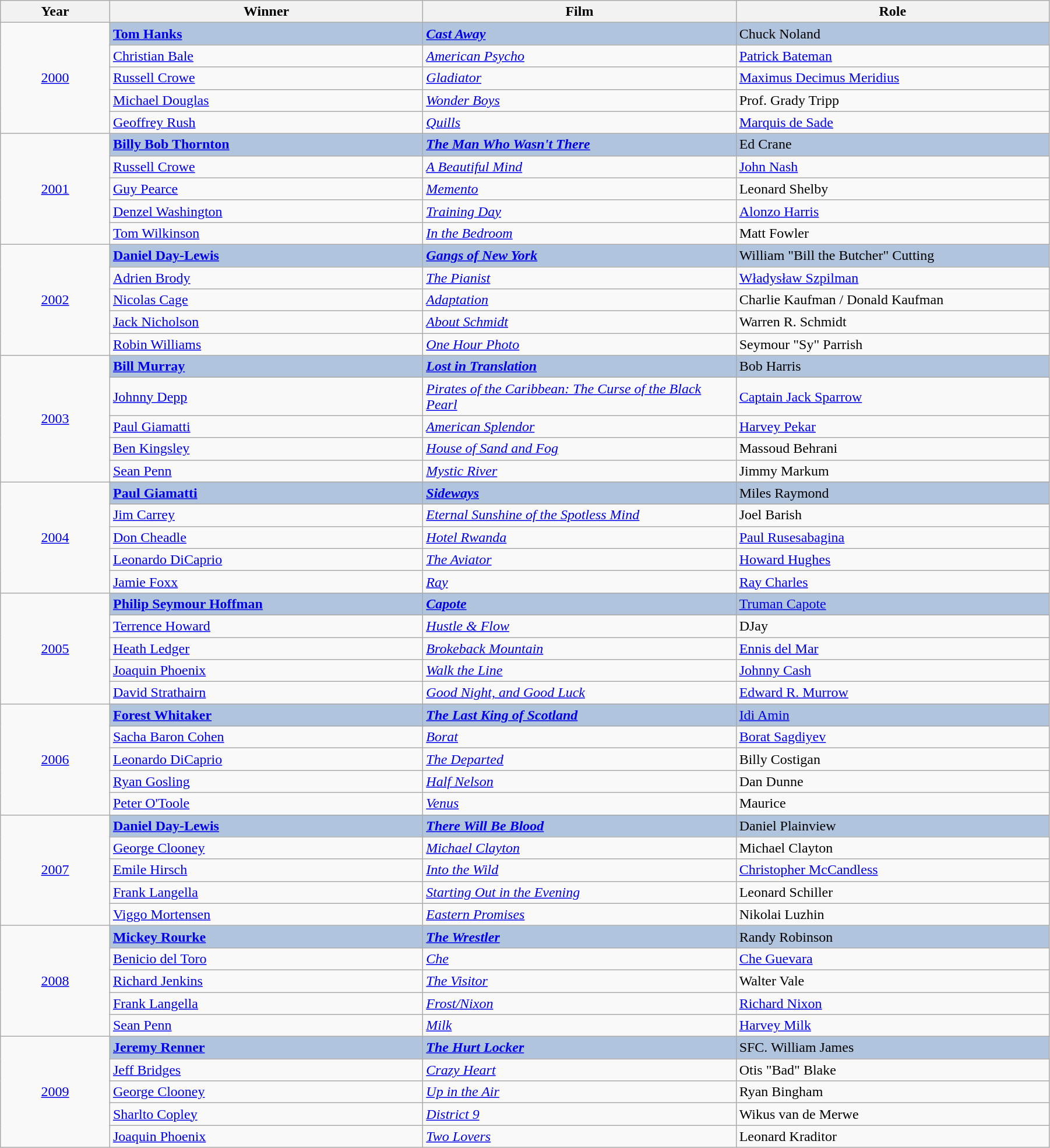<table class="wikitable" width="95%" cellpadding="5">
<tr>
<th width="100"><strong>Year</strong></th>
<th width="300"><strong>Winner</strong></th>
<th width="300"><strong>Film</strong></th>
<th width="300"><strong>Role</strong></th>
</tr>
<tr>
<td rowspan="5" style="text-align:center;"><a href='#'>2000</a></td>
<td style="background:#B0C4DE;"><strong><a href='#'>Tom Hanks</a></strong></td>
<td style="background:#B0C4DE;"><em><a href='#'><strong>Cast Away</strong></a></em></td>
<td style="background:#B0C4DE;">Chuck Noland</td>
</tr>
<tr>
<td><a href='#'>Christian Bale</a></td>
<td><em><a href='#'>American Psycho</a></em></td>
<td><a href='#'>Patrick Bateman</a></td>
</tr>
<tr>
<td><a href='#'>Russell Crowe</a></td>
<td><em><a href='#'>Gladiator</a></em></td>
<td><a href='#'>Maximus Decimus Meridius</a></td>
</tr>
<tr>
<td><a href='#'>Michael Douglas</a></td>
<td><em><a href='#'>Wonder Boys</a></em></td>
<td>Prof. Grady Tripp</td>
</tr>
<tr>
<td><a href='#'>Geoffrey Rush</a></td>
<td><em><a href='#'>Quills</a></em></td>
<td><a href='#'>Marquis de Sade</a></td>
</tr>
<tr>
<td rowspan="5" style="text-align:center;"><a href='#'>2001</a></td>
<td style="background:#B0C4DE;"><strong><a href='#'>Billy Bob Thornton</a></strong></td>
<td style="background:#B0C4DE;"><em><a href='#'><strong>The Man Who Wasn't There</strong></a></em></td>
<td style="background:#B0C4DE;">Ed Crane</td>
</tr>
<tr>
<td><a href='#'>Russell Crowe</a></td>
<td><em><a href='#'>A Beautiful Mind</a></em></td>
<td><a href='#'>John Nash</a></td>
</tr>
<tr>
<td><a href='#'>Guy Pearce</a></td>
<td><em><a href='#'>Memento</a></em></td>
<td>Leonard Shelby</td>
</tr>
<tr>
<td><a href='#'>Denzel Washington</a></td>
<td><em><a href='#'>Training Day</a></em></td>
<td><a href='#'>Alonzo Harris</a></td>
</tr>
<tr>
<td><a href='#'>Tom Wilkinson</a></td>
<td><em><a href='#'>In the Bedroom</a></em></td>
<td>Matt Fowler</td>
</tr>
<tr>
<td rowspan="5" style="text-align:center;"><a href='#'>2002</a></td>
<td style="background:#B0C4DE;"><strong><a href='#'>Daniel Day-Lewis</a></strong></td>
<td style="background:#B0C4DE;"><em><a href='#'><strong>Gangs of New York</strong></a></em></td>
<td style="background:#B0C4DE;">William "Bill the Butcher" Cutting</td>
</tr>
<tr>
<td><a href='#'>Adrien Brody</a></td>
<td><em><a href='#'>The Pianist</a></em></td>
<td><a href='#'>Władysław Szpilman</a></td>
</tr>
<tr>
<td><a href='#'>Nicolas Cage</a></td>
<td><em><a href='#'>Adaptation</a></em></td>
<td>Charlie Kaufman / Donald Kaufman</td>
</tr>
<tr>
<td><a href='#'>Jack Nicholson</a></td>
<td><em><a href='#'>About Schmidt</a></em></td>
<td>Warren R. Schmidt</td>
</tr>
<tr>
<td><a href='#'>Robin Williams</a></td>
<td><em><a href='#'>One Hour Photo</a></em></td>
<td>Seymour "Sy" Parrish</td>
</tr>
<tr>
<td rowspan="5" style="text-align:center;"><a href='#'>2003</a></td>
<td style="background:#B0C4DE;"><strong><a href='#'>Bill Murray</a></strong></td>
<td style="background:#B0C4DE;"><em><a href='#'><strong>Lost in Translation</strong></a></em></td>
<td style="background:#B0C4DE;">Bob Harris</td>
</tr>
<tr>
<td><a href='#'>Johnny Depp</a></td>
<td><em><a href='#'>Pirates of the Caribbean: The Curse of the Black Pearl</a></em></td>
<td><a href='#'>Captain Jack Sparrow</a></td>
</tr>
<tr>
<td><a href='#'>Paul Giamatti</a></td>
<td><em><a href='#'>American Splendor</a></em></td>
<td><a href='#'>Harvey Pekar</a></td>
</tr>
<tr>
<td><a href='#'>Ben Kingsley</a></td>
<td><em><a href='#'>House of Sand and Fog</a></em></td>
<td>Massoud Behrani</td>
</tr>
<tr>
<td><a href='#'>Sean Penn</a></td>
<td><em><a href='#'>Mystic River</a></em></td>
<td>Jimmy Markum</td>
</tr>
<tr>
<td rowspan="5" style="text-align:center;"><a href='#'>2004</a></td>
<td style="background:#B0C4DE;"><strong><a href='#'>Paul Giamatti</a></strong></td>
<td style="background:#B0C4DE;"><strong><em><a href='#'>Sideways</a></em></strong></td>
<td style="background:#B0C4DE;">Miles Raymond</td>
</tr>
<tr>
<td><a href='#'>Jim Carrey</a></td>
<td><em><a href='#'>Eternal Sunshine of the Spotless Mind</a></em></td>
<td>Joel Barish</td>
</tr>
<tr>
<td><a href='#'>Don Cheadle</a></td>
<td><em><a href='#'>Hotel Rwanda</a></em></td>
<td><a href='#'>Paul Rusesabagina</a></td>
</tr>
<tr>
<td><a href='#'>Leonardo DiCaprio</a></td>
<td><em><a href='#'>The Aviator</a></em></td>
<td><a href='#'>Howard Hughes</a></td>
</tr>
<tr>
<td><a href='#'>Jamie Foxx</a></td>
<td><em><a href='#'>Ray</a></em></td>
<td><a href='#'>Ray Charles</a></td>
</tr>
<tr>
<td rowspan="5" style="text-align:center;"><a href='#'>2005</a></td>
<td style="background:#B0C4DE;"><strong><a href='#'>Philip Seymour Hoffman</a></strong></td>
<td style="background:#B0C4DE;"><em><a href='#'><strong>Capote</strong></a></em></td>
<td style="background:#B0C4DE;"><a href='#'>Truman Capote</a></td>
</tr>
<tr>
<td><a href='#'>Terrence Howard</a></td>
<td><em><a href='#'>Hustle & Flow</a></em></td>
<td>DJay</td>
</tr>
<tr>
<td><a href='#'>Heath Ledger</a></td>
<td><em><a href='#'>Brokeback Mountain</a></em></td>
<td><a href='#'>Ennis del Mar</a></td>
</tr>
<tr>
<td><a href='#'>Joaquin Phoenix</a></td>
<td><em><a href='#'>Walk the Line</a></em></td>
<td><a href='#'>Johnny Cash</a></td>
</tr>
<tr>
<td><a href='#'>David Strathairn</a></td>
<td><em><a href='#'>Good Night, and Good Luck</a></em></td>
<td><a href='#'>Edward R. Murrow</a></td>
</tr>
<tr>
<td rowspan="5" style="text-align:center;"><a href='#'>2006</a></td>
<td style="background:#B0C4DE;"><strong><a href='#'>Forest Whitaker</a></strong></td>
<td style="background:#B0C4DE;"><em><a href='#'><strong>The Last King of Scotland</strong></a></em></td>
<td style="background:#B0C4DE;"><a href='#'>Idi Amin</a></td>
</tr>
<tr>
<td><a href='#'>Sacha Baron Cohen</a></td>
<td><em><a href='#'>Borat</a></em></td>
<td><a href='#'>Borat Sagdiyev</a></td>
</tr>
<tr>
<td><a href='#'>Leonardo DiCaprio</a></td>
<td><em><a href='#'>The Departed</a></em></td>
<td>Billy Costigan</td>
</tr>
<tr>
<td><a href='#'>Ryan Gosling</a></td>
<td><em><a href='#'>Half Nelson</a></em></td>
<td>Dan Dunne</td>
</tr>
<tr>
<td><a href='#'>Peter O'Toole</a></td>
<td><em><a href='#'>Venus</a></em></td>
<td>Maurice</td>
</tr>
<tr>
<td rowspan="5" style="text-align:center;"><a href='#'>2007</a></td>
<td style="background:#B0C4DE;"><strong><a href='#'>Daniel Day-Lewis</a></strong></td>
<td style="background:#B0C4DE;"><em><a href='#'><strong>There Will Be Blood</strong></a></em></td>
<td style="background:#B0C4DE;">Daniel Plainview</td>
</tr>
<tr>
<td><a href='#'>George Clooney</a></td>
<td><em><a href='#'>Michael Clayton</a></em></td>
<td>Michael Clayton</td>
</tr>
<tr>
<td><a href='#'>Emile Hirsch</a></td>
<td><em><a href='#'>Into the Wild</a></em></td>
<td><a href='#'>Christopher McCandless</a></td>
</tr>
<tr>
<td><a href='#'>Frank Langella</a></td>
<td><em><a href='#'>Starting Out in the Evening</a></em></td>
<td>Leonard Schiller</td>
</tr>
<tr>
<td><a href='#'>Viggo Mortensen</a></td>
<td><em><a href='#'>Eastern Promises</a></em></td>
<td>Nikolai Luzhin</td>
</tr>
<tr>
<td rowspan="5" style="text-align:center;"><a href='#'>2008</a></td>
<td style="background:#B0C4DE;"><strong><a href='#'>Mickey Rourke</a></strong></td>
<td style="background:#B0C4DE;"><em><a href='#'><strong>The Wrestler</strong></a></em></td>
<td style="background:#B0C4DE;">Randy Robinson</td>
</tr>
<tr>
<td><a href='#'>Benicio del Toro</a></td>
<td><em><a href='#'>Che</a></em></td>
<td><a href='#'>Che Guevara</a></td>
</tr>
<tr>
<td><a href='#'>Richard Jenkins</a></td>
<td><em><a href='#'>The Visitor</a></em></td>
<td>Walter Vale</td>
</tr>
<tr>
<td><a href='#'>Frank Langella</a></td>
<td><em><a href='#'>Frost/Nixon</a></em></td>
<td><a href='#'>Richard Nixon</a></td>
</tr>
<tr>
<td><a href='#'>Sean Penn</a></td>
<td><em><a href='#'>Milk</a></em></td>
<td><a href='#'>Harvey Milk</a></td>
</tr>
<tr>
<td rowspan="5" style="text-align:center;"><a href='#'>2009</a></td>
<td style="background:#B0C4DE;"><strong><a href='#'>Jeremy Renner</a></strong></td>
<td style="background:#B0C4DE;"><em><a href='#'><strong>The Hurt Locker</strong></a></em></td>
<td style="background:#B0C4DE;">SFC. William James</td>
</tr>
<tr>
<td><a href='#'>Jeff Bridges</a></td>
<td><em><a href='#'>Crazy Heart</a></em></td>
<td>Otis "Bad" Blake</td>
</tr>
<tr>
<td><a href='#'>George Clooney</a></td>
<td><em><a href='#'>Up in the Air</a></em></td>
<td>Ryan Bingham</td>
</tr>
<tr>
<td><a href='#'>Sharlto Copley</a></td>
<td><em><a href='#'>District 9</a></em></td>
<td>Wikus van de Merwe</td>
</tr>
<tr>
<td><a href='#'>Joaquin Phoenix</a></td>
<td><em><a href='#'>Two Lovers</a></em></td>
<td>Leonard Kraditor</td>
</tr>
</table>
